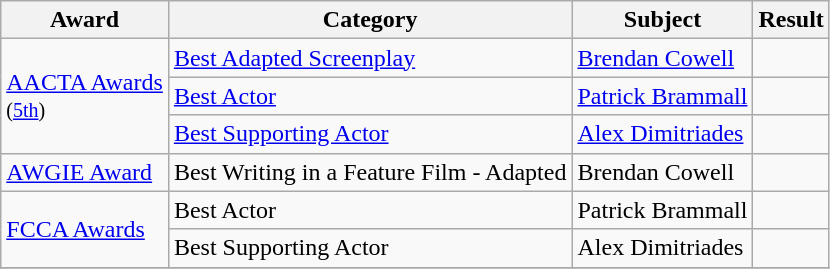<table class="wikitable">
<tr>
<th>Award</th>
<th>Category</th>
<th>Subject</th>
<th>Result</th>
</tr>
<tr>
<td rowspan=3><a href='#'>AACTA Awards</a><br><small>(<a href='#'>5th</a>)</small></td>
<td><a href='#'>Best Adapted Screenplay</a></td>
<td><a href='#'>Brendan Cowell</a></td>
<td></td>
</tr>
<tr>
<td><a href='#'>Best Actor</a></td>
<td><a href='#'>Patrick Brammall</a></td>
<td></td>
</tr>
<tr>
<td><a href='#'>Best Supporting Actor</a></td>
<td><a href='#'>Alex Dimitriades</a></td>
<td></td>
</tr>
<tr>
<td><a href='#'>AWGIE Award</a></td>
<td>Best Writing in a Feature Film - Adapted</td>
<td>Brendan Cowell</td>
<td></td>
</tr>
<tr>
<td rowspan=2><a href='#'>FCCA Awards</a></td>
<td>Best Actor</td>
<td>Patrick Brammall</td>
<td></td>
</tr>
<tr>
<td>Best Supporting Actor</td>
<td>Alex Dimitriades</td>
<td></td>
</tr>
<tr>
</tr>
</table>
